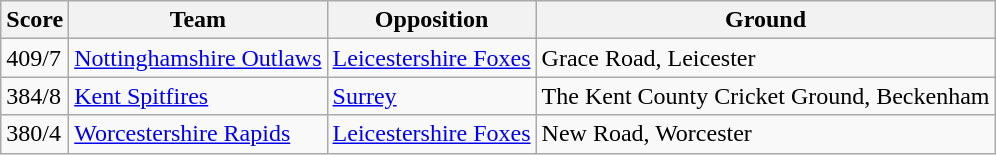<table class="wikitable">
<tr>
<th>Score</th>
<th>Team</th>
<th>Opposition</th>
<th>Ground</th>
</tr>
<tr>
<td>409/7</td>
<td><a href='#'>Nottinghamshire Outlaws</a></td>
<td><a href='#'>Leicestershire Foxes</a></td>
<td>Grace Road, Leicester</td>
</tr>
<tr>
<td>384/8</td>
<td><a href='#'>Kent Spitfires</a></td>
<td><a href='#'>Surrey</a></td>
<td>The Kent County Cricket Ground, Beckenham</td>
</tr>
<tr>
<td>380/4</td>
<td><a href='#'>Worcestershire Rapids</a></td>
<td><a href='#'>Leicestershire Foxes</a></td>
<td>New Road, Worcester</td>
</tr>
</table>
